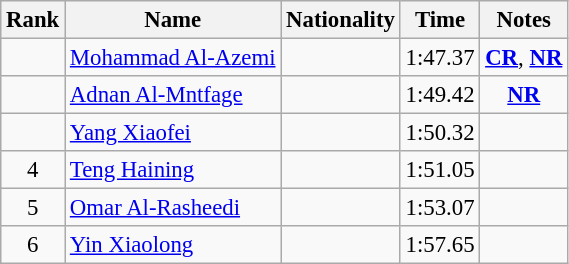<table class="wikitable sortable" style="text-align:center;font-size:95%">
<tr>
<th>Rank</th>
<th>Name</th>
<th>Nationality</th>
<th>Time</th>
<th>Notes</th>
</tr>
<tr>
<td></td>
<td align=left><a href='#'>Mohammad Al-Azemi</a></td>
<td align=left></td>
<td>1:47.37</td>
<td><strong><a href='#'>CR</a></strong>, <strong><a href='#'>NR</a></strong></td>
</tr>
<tr>
<td></td>
<td align=left><a href='#'>Adnan Al-Mntfage</a></td>
<td align=left></td>
<td>1:49.42</td>
<td><strong><a href='#'>NR</a></strong></td>
</tr>
<tr>
<td></td>
<td align=left><a href='#'>Yang Xiaofei</a></td>
<td align=left></td>
<td>1:50.32</td>
<td></td>
</tr>
<tr>
<td>4</td>
<td align=left><a href='#'>Teng Haining</a></td>
<td align=left></td>
<td>1:51.05</td>
<td></td>
</tr>
<tr>
<td>5</td>
<td align=left><a href='#'>Omar Al-Rasheedi</a></td>
<td align=left></td>
<td>1:53.07</td>
<td></td>
</tr>
<tr>
<td>6</td>
<td align=left><a href='#'>Yin Xiaolong</a></td>
<td align=left></td>
<td>1:57.65</td>
<td></td>
</tr>
</table>
